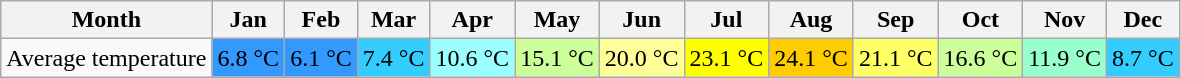<table class="wikitable">
<tr>
<th><strong>Month</strong></th>
<th><strong>Jan</strong></th>
<th><strong>Feb</strong></th>
<th><strong>Mar</strong></th>
<th><strong>Apr</strong></th>
<th><strong>May</strong></th>
<th><strong>Jun</strong></th>
<th><strong>Jul</strong></th>
<th><strong>Aug</strong></th>
<th><strong>Sep</strong></th>
<th><strong>Oct</strong></th>
<th><strong>Nov</strong></th>
<th><strong>Dec</strong></th>
</tr>
<tr>
<td>Average temperature</td>
<td style="background: #3399FF; color: black;">6.8 °C</td>
<td style="background: #3399FF; color: black;">6.1 °C</td>
<td style="background: #33CCFF; color: black;">7.4 °C</td>
<td style="background: #99FFFF; color: black;">10.6 °C</td>
<td style="background: #CCFF99; color: black;">15.1 °C</td>
<td style="background: #FFFF99; color: black;">20.0 °C</td>
<td style="background: #FFFF00; color: black;">23.1 °C</td>
<td style="background: #FFCC00; color: black;">24.1 °C</td>
<td style="background: #FFFF66; color: black;">21.1 °C</td>
<td style="background: #CCFF99; color: black;">16.6 °C</td>
<td style="background: #99FFCC; color: black;">11.9 °C</td>
<td style="background: #33CCFF; color: black;">8.7 °C</td>
</tr>
</table>
